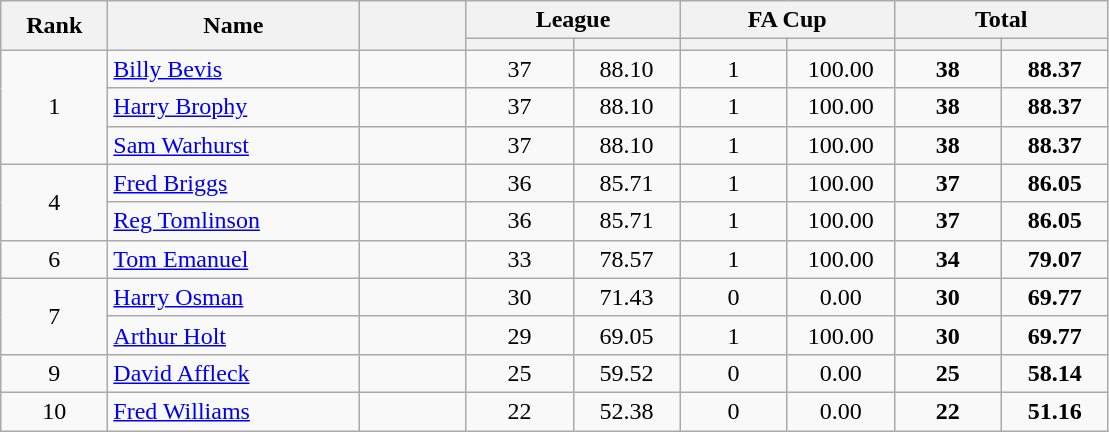<table class="wikitable plainrowheaders" style="text-align:center;">
<tr>
<th scope="col" rowspan="2" style="width:4em;">Rank</th>
<th scope="col" rowspan="2" style="width:10em;">Name</th>
<th scope="col" rowspan="2" style="width:4em;"></th>
<th scope="col" colspan="2">League</th>
<th scope="col" colspan="2">FA Cup</th>
<th scope="col" colspan="2">Total</th>
</tr>
<tr>
<th scope="col" style="width:4em;"></th>
<th scope="col" style="width:4em;"></th>
<th scope="col" style="width:4em;"></th>
<th scope="col" style="width:4em;"></th>
<th scope="col" style="width:4em;"></th>
<th scope="col" style="width:4em;"></th>
</tr>
<tr>
<td rowspan="3">1</td>
<td align="left"><a href='#'>Billy Bevis</a></td>
<td></td>
<td>37</td>
<td>88.10</td>
<td>1</td>
<td>100.00</td>
<td><strong>38</strong></td>
<td><strong>88.37</strong></td>
</tr>
<tr>
<td align="left"><a href='#'>Harry Brophy</a></td>
<td></td>
<td>37</td>
<td>88.10</td>
<td>1</td>
<td>100.00</td>
<td><strong>38</strong></td>
<td><strong>88.37</strong></td>
</tr>
<tr>
<td align="left"><a href='#'>Sam Warhurst</a></td>
<td></td>
<td>37</td>
<td>88.10</td>
<td>1</td>
<td>100.00</td>
<td><strong>38</strong></td>
<td><strong>88.37</strong></td>
</tr>
<tr>
<td rowspan="2">4</td>
<td align="left"><a href='#'>Fred Briggs</a></td>
<td></td>
<td>36</td>
<td>85.71</td>
<td>1</td>
<td>100.00</td>
<td><strong>37</strong></td>
<td><strong>86.05</strong></td>
</tr>
<tr>
<td align="left"><a href='#'>Reg Tomlinson</a></td>
<td></td>
<td>36</td>
<td>85.71</td>
<td>1</td>
<td>100.00</td>
<td><strong>37</strong></td>
<td><strong>86.05</strong></td>
</tr>
<tr>
<td>6</td>
<td align="left"><a href='#'>Tom Emanuel</a></td>
<td></td>
<td>33</td>
<td>78.57</td>
<td>1</td>
<td>100.00</td>
<td><strong>34</strong></td>
<td><strong>79.07</strong></td>
</tr>
<tr>
<td rowspan="2">7</td>
<td align="left"><a href='#'>Harry Osman</a></td>
<td></td>
<td>30</td>
<td>71.43</td>
<td>0</td>
<td>0.00</td>
<td><strong>30</strong></td>
<td><strong>69.77</strong></td>
</tr>
<tr>
<td align="left"><a href='#'>Arthur Holt</a></td>
<td></td>
<td>29</td>
<td>69.05</td>
<td>1</td>
<td>100.00</td>
<td><strong>30</strong></td>
<td><strong>69.77</strong></td>
</tr>
<tr>
<td>9</td>
<td align="left"><a href='#'>David Affleck</a></td>
<td></td>
<td>25</td>
<td>59.52</td>
<td>0</td>
<td>0.00</td>
<td><strong>25</strong></td>
<td><strong>58.14</strong></td>
</tr>
<tr>
<td>10</td>
<td align="left"><a href='#'>Fred Williams</a></td>
<td></td>
<td>22</td>
<td>52.38</td>
<td>0</td>
<td>0.00</td>
<td><strong>22</strong></td>
<td><strong>51.16</strong></td>
</tr>
</table>
